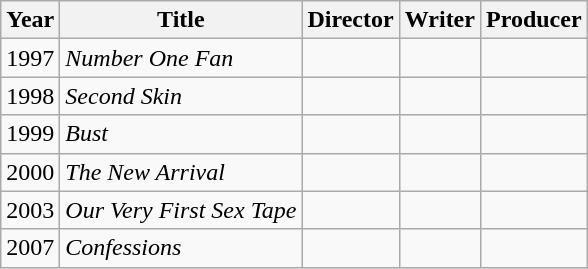<table class="wikitable">
<tr>
<th>Year</th>
<th>Title</th>
<th>Director</th>
<th>Writer</th>
<th>Producer</th>
</tr>
<tr>
<td>1997</td>
<td><em>Number One Fan</em></td>
<td></td>
<td></td>
<td></td>
</tr>
<tr>
<td>1998</td>
<td><em>Second Skin</em></td>
<td></td>
<td></td>
<td></td>
</tr>
<tr>
<td>1999</td>
<td><em>Bust</em></td>
<td></td>
<td></td>
<td></td>
</tr>
<tr>
<td>2000</td>
<td><em>The New Arrival</em></td>
<td></td>
<td></td>
<td></td>
</tr>
<tr>
<td>2003</td>
<td><em>Our Very First Sex Tape</em></td>
<td></td>
<td></td>
<td></td>
</tr>
<tr>
<td>2007</td>
<td><em>Confessions</em></td>
<td></td>
<td></td>
<td></td>
</tr>
</table>
